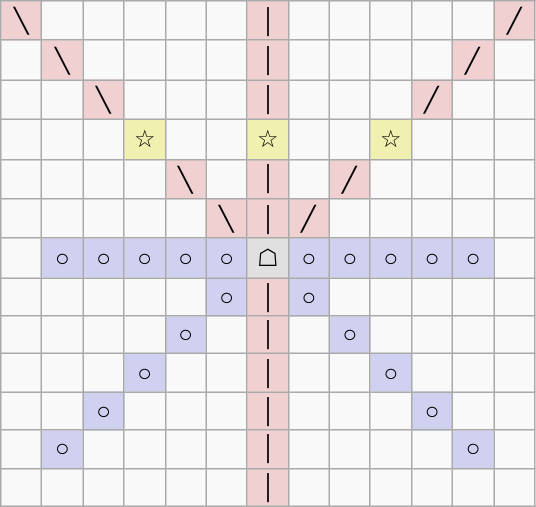<table border="1" class="wikitable">
<tr align=center>
<td width="20" style="background:#f0d0d0;">╲</td>
<td width="20"> </td>
<td width="20"> </td>
<td width="20"> </td>
<td width="20"> </td>
<td width="20"> </td>
<td width="20" style="background:#f0d0d0;">│</td>
<td width="20"> </td>
<td width="20"> </td>
<td width="20"> </td>
<td width="20"> </td>
<td width="20"> </td>
<td width="20" style="background:#f0d0d0;">╱</td>
</tr>
<tr align=center>
<td> </td>
<td style="background:#f0d0d0;">╲</td>
<td> </td>
<td> </td>
<td> </td>
<td> </td>
<td style="background:#f0d0d0;">│</td>
<td> </td>
<td> </td>
<td> </td>
<td> </td>
<td style="background:#f0d0d0;">╱</td>
<td> </td>
</tr>
<tr align=center>
<td> </td>
<td> </td>
<td style="background:#f0d0d0;">╲</td>
<td> </td>
<td> </td>
<td> </td>
<td style="background:#f0d0d0;">│</td>
<td> </td>
<td> </td>
<td> </td>
<td style="background:#f0d0d0;">╱</td>
<td> </td>
<td> </td>
</tr>
<tr align=center>
<td> </td>
<td> </td>
<td> </td>
<td style="background:#f0f0b0;">☆</td>
<td> </td>
<td> </td>
<td style="background:#f0f0b0;">☆</td>
<td> </td>
<td> </td>
<td style="background:#f0f0b0;">☆</td>
<td> </td>
<td> </td>
<td> </td>
</tr>
<tr align=center>
<td> </td>
<td> </td>
<td> </td>
<td> </td>
<td style="background:#f0d0d0;">╲</td>
<td> </td>
<td style="background:#f0d0d0;">│</td>
<td> </td>
<td style="background:#f0d0d0;">╱</td>
<td> </td>
<td> </td>
<td> </td>
<td> </td>
</tr>
<tr align=center>
<td> </td>
<td> </td>
<td> </td>
<td> </td>
<td> </td>
<td style="background:#f0d0d0;">╲</td>
<td style="background:#f0d0d0;">│</td>
<td style="background:#f0d0d0;">╱</td>
<td> </td>
<td> </td>
<td> </td>
<td> </td>
<td> </td>
</tr>
<tr align=center>
<td> </td>
<td style="background:#d0d0f0;">○</td>
<td style="background:#d0d0f0;">○</td>
<td style="background:#d0d0f0;">○</td>
<td style="background:#d0d0f0;">○</td>
<td style="background:#d0d0f0;">○</td>
<td style="background:#e0e0e0;">☖</td>
<td style="background:#d0d0f0;">○</td>
<td style="background:#d0d0f0;">○</td>
<td style="background:#d0d0f0;">○</td>
<td style="background:#d0d0f0;">○</td>
<td style="background:#d0d0f0;">○</td>
<td> </td>
</tr>
<tr align=center>
<td> </td>
<td> </td>
<td> </td>
<td> </td>
<td> </td>
<td style="background:#d0d0f0;">○</td>
<td style="background:#f0d0d0;">│</td>
<td style="background:#d0d0f0;">○</td>
<td> </td>
<td> </td>
<td> </td>
<td> </td>
<td> </td>
</tr>
<tr align=center>
<td> </td>
<td> </td>
<td> </td>
<td> </td>
<td style="background:#d0d0f0;">○</td>
<td> </td>
<td style="background:#f0d0d0;">│</td>
<td> </td>
<td style="background:#d0d0f0;">○</td>
<td> </td>
<td> </td>
<td> </td>
<td> </td>
</tr>
<tr align=center>
<td> </td>
<td> </td>
<td> </td>
<td style="background:#d0d0f0;">○</td>
<td> </td>
<td> </td>
<td style="background:#f0d0d0;">│</td>
<td> </td>
<td> </td>
<td style="background:#d0d0f0;">○</td>
<td> </td>
<td> </td>
<td> </td>
</tr>
<tr align=center>
<td> </td>
<td> </td>
<td style="background:#d0d0f0;">○</td>
<td> </td>
<td> </td>
<td> </td>
<td style="background:#f0d0d0;">│</td>
<td> </td>
<td> </td>
<td> </td>
<td style="background:#d0d0f0;">○</td>
<td> </td>
<td> </td>
</tr>
<tr align=center>
<td> </td>
<td style="background:#d0d0f0;">○</td>
<td> </td>
<td> </td>
<td> </td>
<td> </td>
<td style="background:#f0d0d0;">│</td>
<td> </td>
<td> </td>
<td> </td>
<td> </td>
<td style="background:#d0d0f0;">○</td>
<td> </td>
</tr>
<tr align=center>
<td> </td>
<td> </td>
<td> </td>
<td> </td>
<td> </td>
<td> </td>
<td style="background:#f0d0d0;">│</td>
<td> </td>
<td> </td>
<td> </td>
<td> </td>
<td> </td>
<td> </td>
</tr>
</table>
